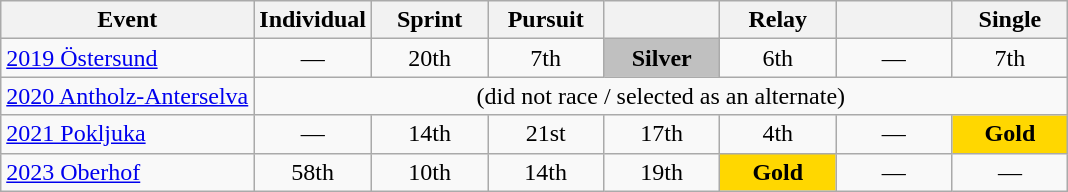<table class="wikitable" style="text-align: center;">
<tr>
<th>Event</th>
<th style="width:70px;">Individual</th>
<th style="width:70px;">Sprint</th>
<th style="width:70px;">Pursuit</th>
<th style="width:70px;"></th>
<th style="width:70px;">Relay</th>
<th style="width:70px;"></th>
<th style="width:70px;">Single </th>
</tr>
<tr>
<td align=left> <a href='#'>2019 Östersund</a></td>
<td>—</td>
<td>20th</td>
<td>7th</td>
<td style="background:silver;"><strong>Silver</strong></td>
<td>6th</td>
<td>—</td>
<td>7th</td>
</tr>
<tr>
<td align=left> <a href='#'>2020 Antholz-Anterselva</a></td>
<td colspan="7">(did not race / selected as an alternate)</td>
</tr>
<tr>
<td align=left> <a href='#'>2021 Pokljuka</a></td>
<td>—</td>
<td>14th</td>
<td>21st</td>
<td>17th</td>
<td>4th</td>
<td>—</td>
<td style="background:gold;"><strong>Gold</strong></td>
</tr>
<tr>
<td align=left> <a href='#'>2023 Oberhof</a></td>
<td>58th</td>
<td>10th</td>
<td>14th</td>
<td>19th</td>
<td style="background:gold;"><strong>Gold</strong></td>
<td>—</td>
<td>—</td>
</tr>
</table>
